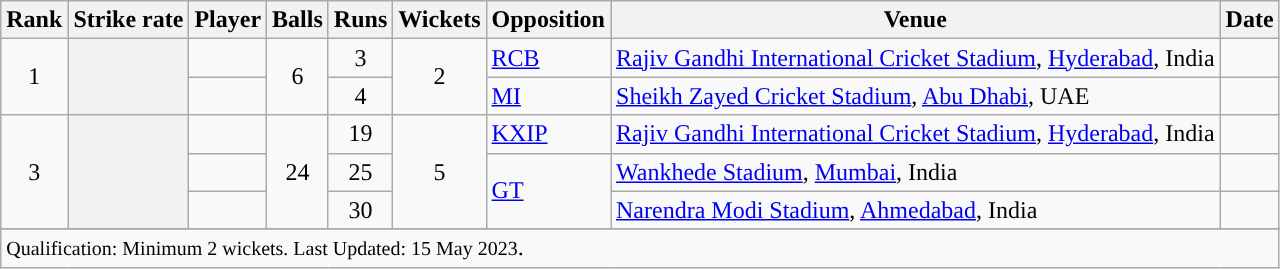<table class="wikitable">
<tr>
<th style="text-align:center;">Rank</th>
<th style="text-align:center;">Strike rate</th>
<th style="text-align:center;">Player</th>
<th style="text-align:center;">Balls</th>
<th style="text-align:center;">Runs</th>
<th style="text-align:center;">Wickets</th>
<th style="text-align:center;">Opposition</th>
<th style="text-align:center;">Venue</th>
<th style="text-align:center;">Date</th>
</tr>
<tr>
<td align=center rowspan=2>1</td>
<th scope=row style=text-align:center; rowspan=2></th>
<td></td>
<td align=center rowspan=2>6</td>
<td align=center>3</td>
<td align=center rowspan=2>2</td>
<td><a href='#'>RCB</a></td>
<td><a href='#'>Rajiv Gandhi International Cricket Stadium</a>, <a href='#'>Hyderabad</a>, India</td>
<td></td>
</tr>
<tr>
<td></td>
<td align=center>4</td>
<td><a href='#'>MI</a></td>
<td><a href='#'>Sheikh Zayed Cricket Stadium</a>, <a href='#'>Abu Dhabi</a>, UAE</td>
<td></td>
</tr>
<tr>
<td align=center rowspan=3>3</td>
<th scope=row style=text-align:center; rowspan=3></th>
<td></td>
<td align=center rowspan=3>24</td>
<td align=center>19</td>
<td align=center rowspan=3>5</td>
<td><a href='#'>KXIP</a></td>
<td><a href='#'>Rajiv Gandhi International Cricket Stadium</a>, <a href='#'>Hyderabad</a>, India</td>
<td></td>
</tr>
<tr>
<td></td>
<td align=center>25</td>
<td rowspan=2><a href='#'>GT</a></td>
<td><a href='#'>Wankhede Stadium</a>, <a href='#'>Mumbai</a>, India</td>
<td></td>
</tr>
<tr>
<td></td>
<td align=center>30</td>
<td><a href='#'>Narendra Modi Stadium</a>, <a href='#'>Ahmedabad</a>, India</td>
<td></td>
</tr>
<tr>
</tr>
<tr class=sortbottom>
<td colspan=9><small>Qualification: Minimum 2 wickets. Last Updated: 15 May 2023</small>.</td>
</tr>
</table>
